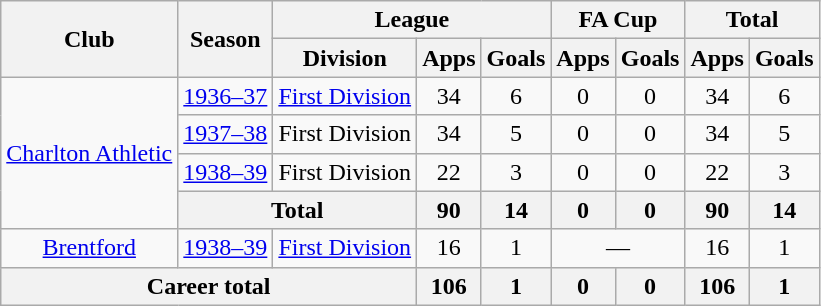<table class="wikitable" style="text-align: center;">
<tr>
<th rowspan="2">Club</th>
<th rowspan="2">Season</th>
<th colspan="3">League</th>
<th colspan="2">FA Cup</th>
<th colspan="2">Total</th>
</tr>
<tr>
<th>Division</th>
<th>Apps</th>
<th>Goals</th>
<th>Apps</th>
<th>Goals</th>
<th>Apps</th>
<th>Goals</th>
</tr>
<tr>
<td rowspan="4"><a href='#'>Charlton Athletic</a></td>
<td><a href='#'>1936–37</a></td>
<td><a href='#'>First Division</a></td>
<td>34</td>
<td>6</td>
<td>0</td>
<td>0</td>
<td>34</td>
<td>6</td>
</tr>
<tr>
<td><a href='#'>1937–38</a></td>
<td>First Division</td>
<td>34</td>
<td>5</td>
<td>0</td>
<td>0</td>
<td>34</td>
<td>5</td>
</tr>
<tr>
<td><a href='#'>1938–39</a></td>
<td>First Division</td>
<td>22</td>
<td>3</td>
<td>0</td>
<td>0</td>
<td>22</td>
<td>3</td>
</tr>
<tr>
<th colspan="2">Total</th>
<th>90</th>
<th>14</th>
<th>0</th>
<th>0</th>
<th>90</th>
<th>14</th>
</tr>
<tr>
<td><a href='#'>Brentford</a></td>
<td><a href='#'>1938–39</a></td>
<td><a href='#'>First Division</a></td>
<td>16</td>
<td>1</td>
<td colspan="2">—</td>
<td>16</td>
<td>1</td>
</tr>
<tr>
<th colspan="3">Career total</th>
<th>106</th>
<th>1</th>
<th>0</th>
<th>0</th>
<th>106</th>
<th>1</th>
</tr>
</table>
